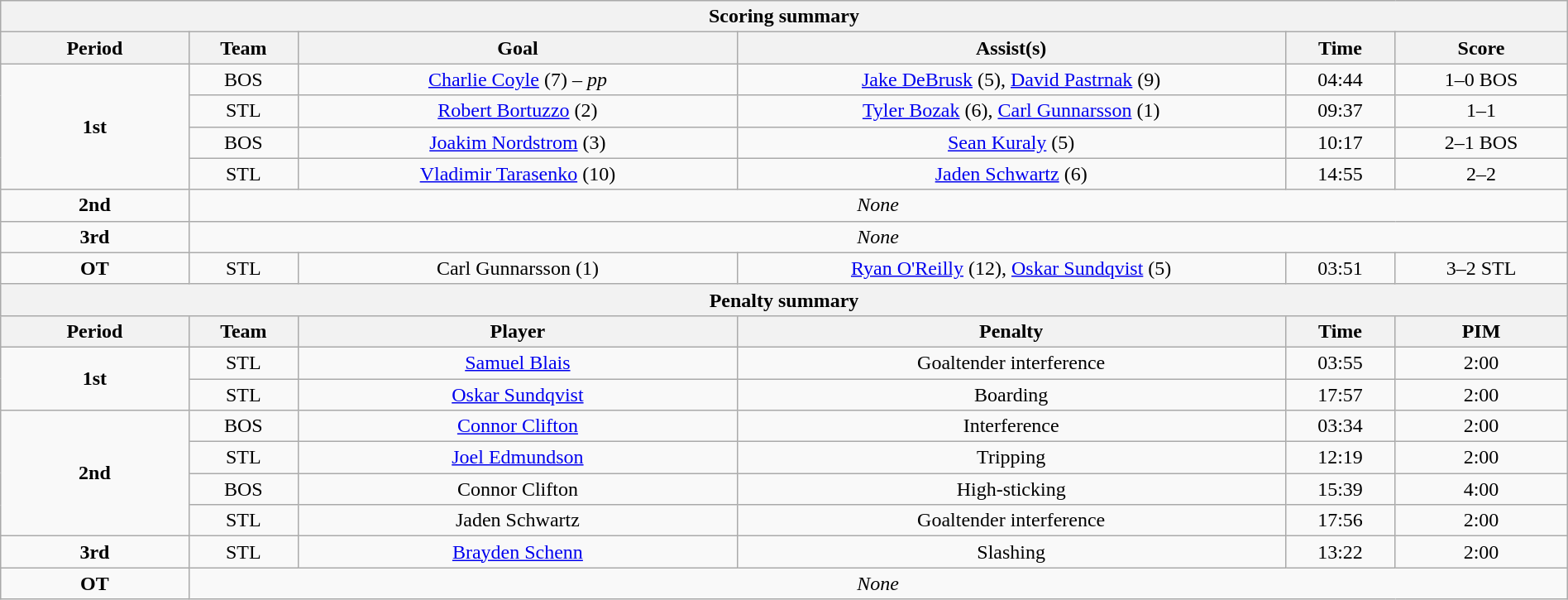<table style="width:100%;" class="wikitable">
<tr>
<th colspan="6">Scoring summary</th>
</tr>
<tr>
<th style="width:12%;">Period</th>
<th style="width:7%;">Team</th>
<th style="width:28%;">Goal</th>
<th style="width:35%;">Assist(s)</th>
<th style="width:7%;">Time</th>
<th style="width:11%;">Score</th>
</tr>
<tr style="text-align:center;">
<td rowspan="4"><strong>1st</strong></td>
<td>BOS</td>
<td><a href='#'>Charlie Coyle</a> (7) – <em>pp</em></td>
<td><a href='#'>Jake DeBrusk</a> (5), <a href='#'>David Pastrnak</a> (9)</td>
<td>04:44</td>
<td>1–0 BOS</td>
</tr>
<tr style="text-align:center;">
<td>STL</td>
<td><a href='#'>Robert Bortuzzo</a> (2)</td>
<td><a href='#'>Tyler Bozak</a> (6), <a href='#'>Carl Gunnarsson</a> (1)</td>
<td>09:37</td>
<td>1–1</td>
</tr>
<tr style="text-align:center;">
<td>BOS</td>
<td><a href='#'>Joakim Nordstrom</a> (3)</td>
<td><a href='#'>Sean Kuraly</a> (5)</td>
<td>10:17</td>
<td>2–1 BOS</td>
</tr>
<tr style="text-align:center;">
<td>STL</td>
<td><a href='#'>Vladimir Tarasenko</a> (10)</td>
<td><a href='#'>Jaden Schwartz</a> (6)</td>
<td>14:55</td>
<td>2–2</td>
</tr>
<tr style="text-align:center;">
<td><strong>2nd</strong></td>
<td colspan="5"><em>None</em></td>
</tr>
<tr style="text-align:center;">
<td><strong>3rd</strong></td>
<td colspan="5"><em>None</em></td>
</tr>
<tr style="text-align:center;">
<td rowspan="1"><strong>OT</strong></td>
<td>STL</td>
<td>Carl Gunnarsson (1)</td>
<td><a href='#'>Ryan O'Reilly</a> (12), <a href='#'>Oskar Sundqvist</a> (5)</td>
<td>03:51</td>
<td>3–2 STL</td>
</tr>
<tr>
<th colspan="6">Penalty summary</th>
</tr>
<tr>
<th style="width:12%;">Period</th>
<th style="width:7%;">Team</th>
<th style="width:28%;">Player</th>
<th style="width:35%;">Penalty</th>
<th style="width:7%;">Time</th>
<th style="width:11%;">PIM</th>
</tr>
<tr style="text-align:center;">
<td rowspan="2"><strong>1st</strong></td>
<td>STL</td>
<td><a href='#'>Samuel Blais</a></td>
<td>Goaltender interference</td>
<td>03:55</td>
<td>2:00</td>
</tr>
<tr style="text-align:center;">
<td>STL</td>
<td><a href='#'>Oskar Sundqvist</a></td>
<td>Boarding</td>
<td>17:57</td>
<td>2:00</td>
</tr>
<tr style="text-align:center;">
<td rowspan="4"><strong>2nd</strong></td>
<td>BOS</td>
<td><a href='#'>Connor Clifton</a></td>
<td>Interference</td>
<td>03:34</td>
<td>2:00</td>
</tr>
<tr style="text-align:center;">
<td>STL</td>
<td><a href='#'>Joel Edmundson</a></td>
<td>Tripping</td>
<td>12:19</td>
<td>2:00</td>
</tr>
<tr style="text-align:center;">
<td>BOS</td>
<td>Connor Clifton</td>
<td>High-sticking</td>
<td>15:39</td>
<td>4:00</td>
</tr>
<tr style="text-align:center;">
<td>STL</td>
<td>Jaden Schwartz</td>
<td>Goaltender interference</td>
<td>17:56</td>
<td>2:00</td>
</tr>
<tr style="text-align:center;">
<td rowspan="1"><strong>3rd</strong></td>
<td>STL</td>
<td><a href='#'>Brayden Schenn</a></td>
<td>Slashing</td>
<td>13:22</td>
<td>2:00</td>
</tr>
<tr style="text-align:center;">
<td><strong>OT</strong></td>
<td colspan="5"><em>None</em></td>
</tr>
</table>
